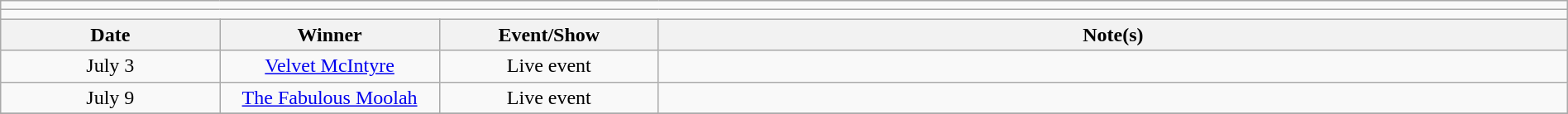<table class="wikitable" style="text-align:center; width:100%;">
<tr>
<td colspan="5"></td>
</tr>
<tr>
<td colspan="5"><strong></strong></td>
</tr>
<tr>
<th width=14%>Date</th>
<th width=14%>Winner</th>
<th width=14%>Event/Show</th>
<th width=58%>Note(s)</th>
</tr>
<tr>
<td>July 3</td>
<td><a href='#'>Velvet McIntyre</a></td>
<td>Live event</td>
<td align=left></td>
</tr>
<tr>
<td>July 9</td>
<td><a href='#'>The Fabulous Moolah</a></td>
<td>Live event</td>
<td align=left></td>
</tr>
<tr>
</tr>
</table>
